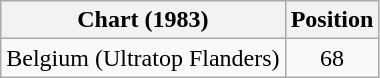<table class="wikitable">
<tr>
<th>Chart (1983)</th>
<th>Position</th>
</tr>
<tr>
<td>Belgium (Ultratop Flanders)</td>
<td align="center">68</td>
</tr>
</table>
